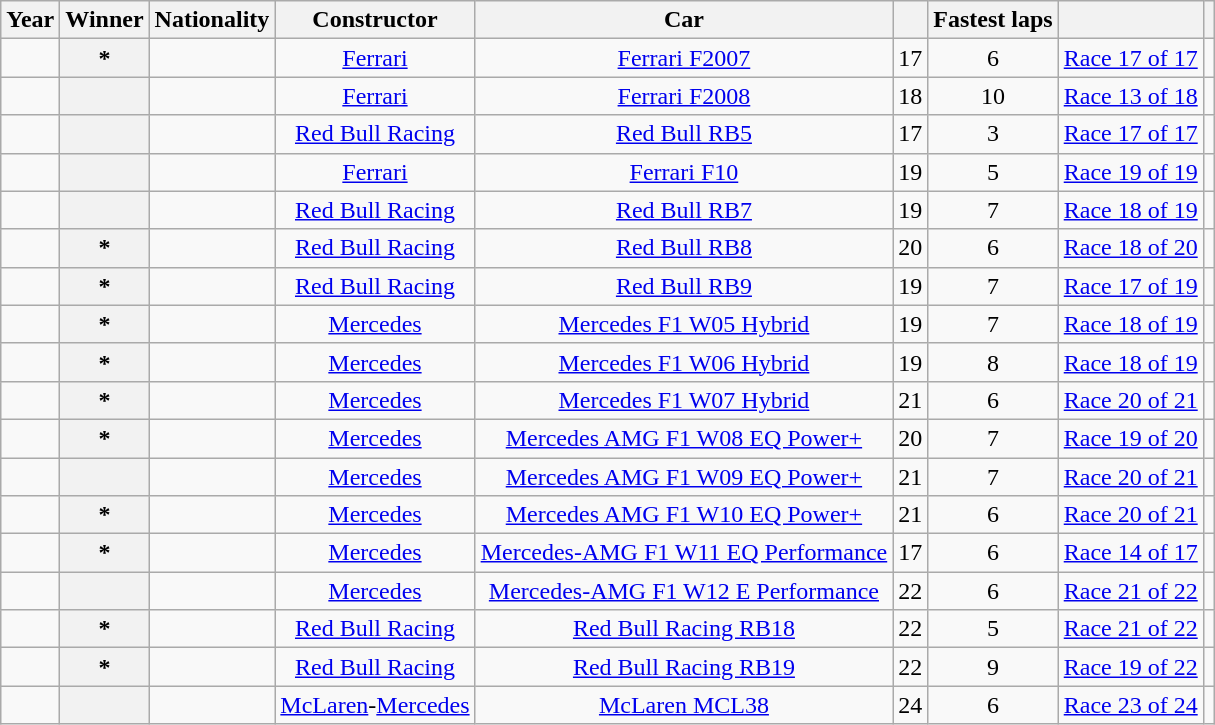<table class="wikitable plainrowheaders sortable" style="text-align:center;">
<tr>
<th scope="col">Year</th>
<th scope="col">Winner</th>
<th scope="col">Nationality</th>
<th scope="col">Constructor</th>
<th scope="col"  class="unsortable">Car</th>
<th scope="col"></th>
<th scope="col">Fastest laps</th>
<th scope="col"></th>
<th scope="col" class="unsortable"></th>
</tr>
<tr>
<td></td>
<th scope=row>*</th>
<td></td>
<td><a href='#'>Ferrari</a></td>
<td><a href='#'>Ferrari F2007</a></td>
<td>17</td>
<td>6</td>
<td><a href='#'>Race 17 of 17</a></td>
<td></td>
</tr>
<tr>
<td></td>
<th scope=row></th>
<td></td>
<td><a href='#'>Ferrari</a></td>
<td><a href='#'>Ferrari F2008</a></td>
<td>18</td>
<td>10</td>
<td><a href='#'>Race 13 of 18</a></td>
<td></td>
</tr>
<tr>
<td></td>
<th scope=row></th>
<td></td>
<td><a href='#'>Red Bull Racing</a></td>
<td><a href='#'>Red Bull RB5</a></td>
<td>17</td>
<td>3</td>
<td><a href='#'>Race 17 of 17</a></td>
<td></td>
</tr>
<tr>
<td></td>
<th scope=row></th>
<td></td>
<td><a href='#'>Ferrari</a></td>
<td><a href='#'>Ferrari F10</a></td>
<td>19</td>
<td>5</td>
<td><a href='#'>Race 19 of 19</a></td>
<td></td>
</tr>
<tr>
<td></td>
<th scope=row></th>
<td></td>
<td><a href='#'>Red Bull Racing</a></td>
<td><a href='#'>Red Bull RB7</a></td>
<td>19</td>
<td>7</td>
<td><a href='#'>Race 18 of 19</a></td>
<td></td>
</tr>
<tr>
<td></td>
<th scope=row>*</th>
<td></td>
<td><a href='#'>Red Bull Racing</a></td>
<td><a href='#'>Red Bull RB8</a></td>
<td>20</td>
<td>6</td>
<td><a href='#'>Race 18 of 20</a></td>
<td></td>
</tr>
<tr>
<td></td>
<th scope=row>*</th>
<td></td>
<td><a href='#'>Red Bull Racing</a></td>
<td><a href='#'>Red Bull RB9</a></td>
<td>19</td>
<td>7</td>
<td><a href='#'>Race 17 of 19</a></td>
<td></td>
</tr>
<tr>
<td></td>
<th scope=row>*</th>
<td></td>
<td><a href='#'>Mercedes</a></td>
<td><a href='#'>Mercedes F1 W05 Hybrid</a></td>
<td>19</td>
<td>7</td>
<td><a href='#'>Race 18 of 19</a></td>
<td></td>
</tr>
<tr>
<td></td>
<th scope=row>*</th>
<td></td>
<td><a href='#'>Mercedes</a></td>
<td><a href='#'>Mercedes F1 W06 Hybrid</a></td>
<td>19</td>
<td>8</td>
<td><a href='#'>Race 18 of 19</a></td>
<td></td>
</tr>
<tr>
<td></td>
<th scope=row>*</th>
<td></td>
<td><a href='#'>Mercedes</a></td>
<td><a href='#'>Mercedes F1 W07 Hybrid</a></td>
<td>21</td>
<td>6</td>
<td><a href='#'>Race 20 of 21</a></td>
<td></td>
</tr>
<tr>
<td></td>
<th scope=row>*</th>
<td></td>
<td><a href='#'>Mercedes</a></td>
<td><a href='#'>Mercedes AMG F1 W08 EQ Power+</a></td>
<td>20</td>
<td>7</td>
<td><a href='#'>Race 19 of 20</a></td>
<td></td>
</tr>
<tr>
<td></td>
<th scope=row></th>
<td></td>
<td><a href='#'>Mercedes</a></td>
<td><a href='#'>Mercedes AMG F1 W09 EQ Power+</a></td>
<td>21</td>
<td>7</td>
<td><a href='#'>Race 20 of 21</a></td>
<td></td>
</tr>
<tr>
<td></td>
<th scope=row>*</th>
<td></td>
<td><a href='#'>Mercedes</a></td>
<td><a href='#'>Mercedes AMG F1 W10 EQ Power+</a></td>
<td>21</td>
<td>6</td>
<td><a href='#'>Race 20 of 21</a></td>
<td></td>
</tr>
<tr>
<td></td>
<th scope=row>*</th>
<td></td>
<td><a href='#'>Mercedes</a></td>
<td><a href='#'>Mercedes-AMG F1 W11 EQ Performance</a></td>
<td>17</td>
<td>6</td>
<td><a href='#'>Race 14 of 17</a></td>
<td></td>
</tr>
<tr>
<td></td>
<th scope=row></th>
<td></td>
<td><a href='#'>Mercedes</a></td>
<td><a href='#'>Mercedes-AMG F1 W12 E Performance</a></td>
<td>22</td>
<td>6</td>
<td><a href='#'>Race 21 of 22</a></td>
<td></td>
</tr>
<tr>
<td></td>
<th scope=row>*</th>
<td></td>
<td><a href='#'>Red Bull Racing</a></td>
<td><a href='#'>Red Bull Racing RB18</a></td>
<td>22</td>
<td>5</td>
<td><a href='#'>Race 21 of 22</a></td>
<td></td>
</tr>
<tr>
<td></td>
<th scope=row>*</th>
<td></td>
<td><a href='#'>Red Bull Racing</a></td>
<td><a href='#'>Red Bull Racing RB19</a></td>
<td>22</td>
<td>9</td>
<td><a href='#'>Race 19 of 22</a></td>
<td></td>
</tr>
<tr>
<td></td>
<th scope=row></th>
<td></td>
<td><a href='#'>McLaren</a>-<a href='#'>Mercedes</a></td>
<td><a href='#'>McLaren MCL38</a></td>
<td>24</td>
<td>6</td>
<td><a href='#'>Race 23 of 24</a></td>
<td></td>
</tr>
</table>
